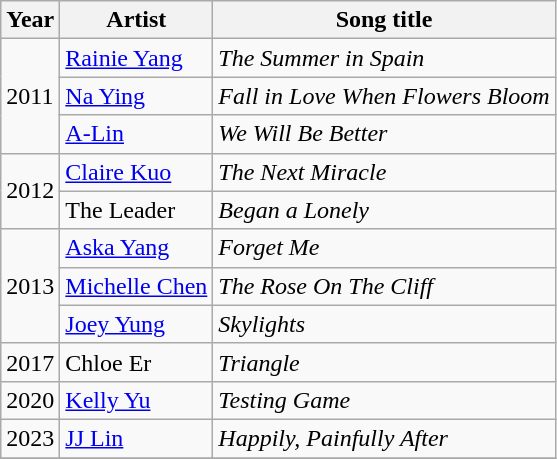<table class="wikitable sortable">
<tr>
<th>Year</th>
<th>Artist</th>
<th>Song title</th>
</tr>
<tr>
<td rowspan=3>2011</td>
<td><a href='#'>Rainie Yang</a></td>
<td><em>The Summer in Spain</em></td>
</tr>
<tr>
<td><a href='#'>Na Ying</a></td>
<td><em>Fall in Love When Flowers Bloom</em></td>
</tr>
<tr>
<td><a href='#'>A-Lin</a></td>
<td><em>We Will Be Better</em></td>
</tr>
<tr>
<td rowspan=2>2012</td>
<td><a href='#'>Claire Kuo</a></td>
<td><em>The Next Miracle</em></td>
</tr>
<tr>
<td>The Leader</td>
<td><em>Began a Lonely</em></td>
</tr>
<tr>
<td rowspan=3>2013</td>
<td><a href='#'>Aska Yang</a></td>
<td><em>Forget Me</em></td>
</tr>
<tr>
<td><a href='#'>Michelle Chen</a></td>
<td><em>The Rose On The Cliff</em></td>
</tr>
<tr>
<td><a href='#'>Joey Yung</a></td>
<td><em>Skylights</em></td>
</tr>
<tr>
<td rowspan=1>2017</td>
<td>Chloe Er</td>
<td><em>Triangle</em></td>
</tr>
<tr>
<td rowspan=1>2020</td>
<td><a href='#'>Kelly Yu</a></td>
<td><em>Testing Game</em></td>
</tr>
<tr>
<td rowspan=1>2023</td>
<td><a href='#'>JJ Lin</a></td>
<td><em>Happily, Painfully After</em></td>
</tr>
<tr>
</tr>
</table>
